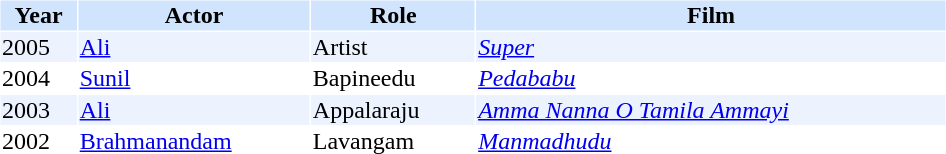<table cellspacing="1" cellpadding="1" border="0" width="50%">
<tr bgcolor="#d1e4fd">
<th>Year</th>
<th>Actor</th>
<th>Role</th>
<th>Film</th>
</tr>
<tr bgcolor=#edf3fe>
<td>2005</td>
<td><a href='#'>Ali</a></td>
<td>Artist</td>
<td><em><a href='#'>Super</a></em></td>
</tr>
<tr>
<td>2004</td>
<td><a href='#'>Sunil</a></td>
<td>Bapineedu</td>
<td><em><a href='#'>Pedababu</a></em></td>
</tr>
<tr bgcolor=#edf3fe>
<td>2003</td>
<td><a href='#'>Ali</a></td>
<td>Appalaraju</td>
<td><em><a href='#'>Amma Nanna O Tamila Ammayi</a></em></td>
</tr>
<tr>
<td>2002</td>
<td><a href='#'>Brahmanandam</a></td>
<td>Lavangam</td>
<td><em><a href='#'>Manmadhudu</a></em></td>
</tr>
</table>
